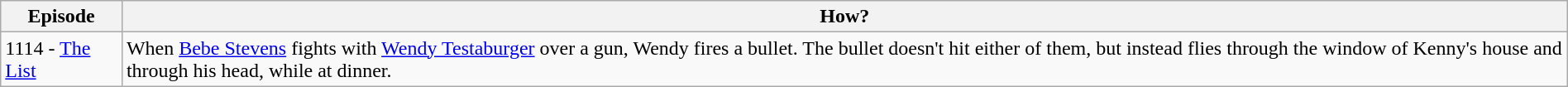<table class="wikitable" width="100%">
<tr>
<th>Episode</th>
<th>How?</th>
</tr>
<tr>
<td>1114 - <a href='#'>The List</a></td>
<td>When <a href='#'>Bebe Stevens</a> fights with <a href='#'>Wendy Testaburger</a> over a gun, Wendy fires a bullet. The bullet doesn't hit either of them, but instead flies through the window of Kenny's house and through his head, while at dinner.</td>
</tr>
</table>
